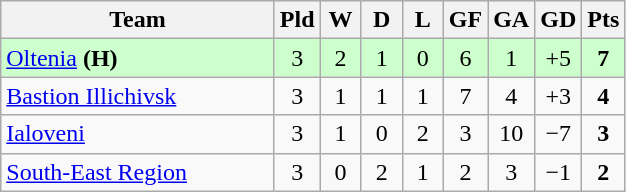<table class="wikitable" style="text-align:center;">
<tr>
<th width=175>Team</th>
<th width=20 abbr="Played">Pld</th>
<th width=20 abbr="Won">W</th>
<th width=20 abbr="Drawn">D</th>
<th width=20 abbr="Lost">L</th>
<th width=20 abbr="Goals for">GF</th>
<th width=20 abbr="Goals against">GA</th>
<th width=20 abbr="Goal difference">GD</th>
<th width=20 abbr="Points">Pts</th>
</tr>
<tr bgcolor=#ccffcc>
<td align=left> <a href='#'>Oltenia</a> <strong>(H)</strong></td>
<td>3</td>
<td>2</td>
<td>1</td>
<td>0</td>
<td>6</td>
<td>1</td>
<td>+5</td>
<td><strong>7</strong></td>
</tr>
<tr>
<td align=left> <a href='#'>Bastion Illichivsk</a></td>
<td>3</td>
<td>1</td>
<td>1</td>
<td>1</td>
<td>7</td>
<td>4</td>
<td>+3</td>
<td><strong>4</strong></td>
</tr>
<tr>
<td align=left> <a href='#'>Ialoveni</a></td>
<td>3</td>
<td>1</td>
<td>0</td>
<td>2</td>
<td>3</td>
<td>10</td>
<td>−7</td>
<td><strong>3</strong></td>
</tr>
<tr>
<td align=left> <a href='#'>South-East Region</a></td>
<td>3</td>
<td>0</td>
<td>2</td>
<td>1</td>
<td>2</td>
<td>3</td>
<td>−1</td>
<td><strong>2</strong></td>
</tr>
</table>
